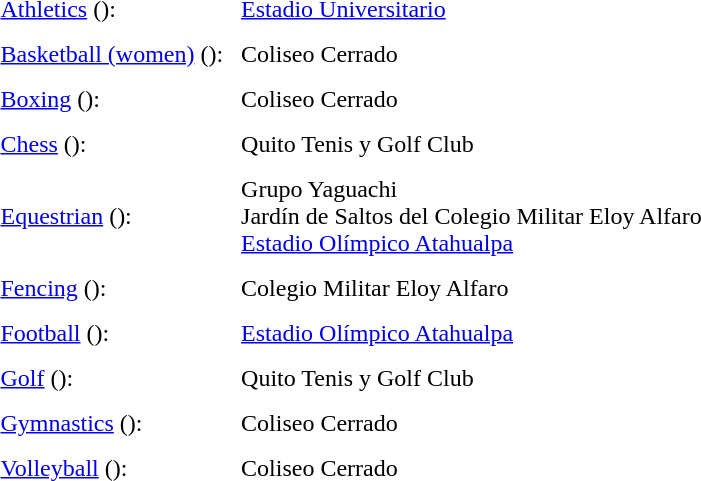<table cellpadding="5">
<tr>
<td><a href='#'>Athletics</a> ():</td>
<td><a href='#'>Estadio Universitario</a></td>
</tr>
<tr>
<td><a href='#'>Basketball (women)</a> ():</td>
<td>Coliseo Cerrado</td>
</tr>
<tr>
<td><a href='#'>Boxing</a> ():</td>
<td>Coliseo Cerrado</td>
</tr>
<tr>
<td><a href='#'>Chess</a> ():</td>
<td>Quito Tenis y Golf Club</td>
</tr>
<tr>
<td><a href='#'>Equestrian</a> ():</td>
<td>Grupo Yaguachi <br> Jardín de Saltos del Colegio Militar Eloy Alfaro <br> <a href='#'>Estadio Olímpico Atahualpa</a></td>
</tr>
<tr>
<td><a href='#'>Fencing</a> ():</td>
<td>Colegio Militar Eloy Alfaro</td>
</tr>
<tr>
<td><a href='#'>Football</a> ():</td>
<td><a href='#'>Estadio Olímpico Atahualpa</a></td>
</tr>
<tr>
<td><a href='#'>Golf</a> ():</td>
<td>Quito Tenis y Golf Club</td>
</tr>
<tr>
<td><a href='#'>Gymnastics</a> ():</td>
<td>Coliseo Cerrado</td>
</tr>
<tr>
<td><a href='#'>Volleyball</a> ():</td>
<td>Coliseo Cerrado</td>
</tr>
</table>
